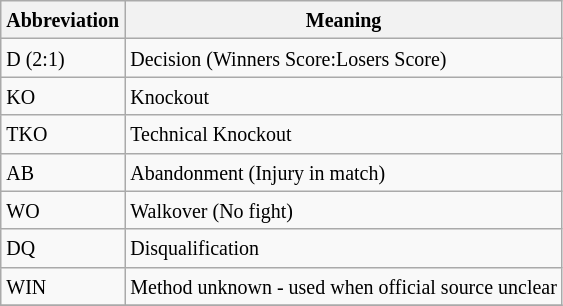<table class="wikitable">
<tr>
<th><small>Abbreviation</small></th>
<th><small>Meaning</small></th>
</tr>
<tr>
<td><small>D (2:1)</small></td>
<td><small>Decision (Winners Score:Losers Score)</small></td>
</tr>
<tr>
<td><small>KO</small></td>
<td><small>Knockout</small></td>
</tr>
<tr>
<td><small>TKO</small></td>
<td><small>Technical Knockout</small></td>
</tr>
<tr>
<td><small>AB</small></td>
<td><small>Abandonment (Injury in match)</small></td>
</tr>
<tr>
<td><small>WO</small></td>
<td><small>Walkover (No fight)</small></td>
</tr>
<tr>
<td><small>DQ</small></td>
<td><small>Disqualification</small></td>
</tr>
<tr>
<td><small>WIN</small></td>
<td><small>Method unknown - used when official source unclear</small></td>
</tr>
<tr>
</tr>
</table>
